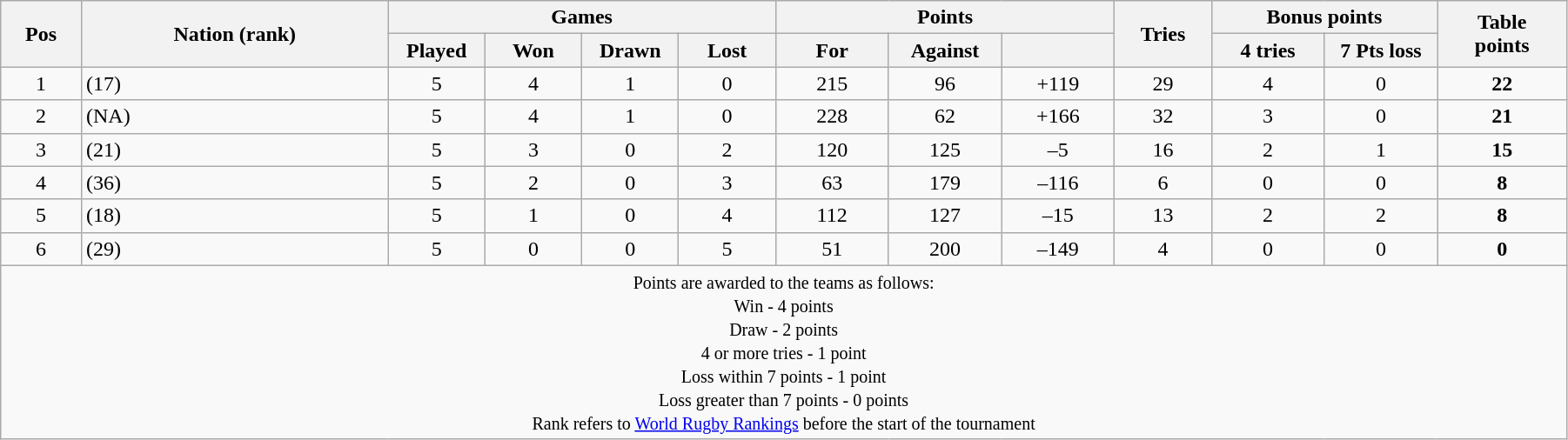<table class="wikitable" style="text-align:center; width:95%">
<tr>
<th rowspan="2" style="width:5%">Pos</th>
<th rowspan="2" style="width:19%">Nation (rank)</th>
<th colspan="4" style="width:28%">Games</th>
<th colspan="3" style="width:18%">Points</th>
<th rowspan="2" style="width:6%">Tries</th>
<th colspan="2" style="width:15%">Bonus points</th>
<th rowspan="2" style="width:8%">Table<br>points</th>
</tr>
<tr>
<th style="width:6%">Played</th>
<th style="width:6%">Won</th>
<th style="width:6%">Drawn</th>
<th style="width:6%">Lost</th>
<th style="width:7%">For</th>
<th style="width:7%">Against</th>
<th style="width:7%"></th>
<th style="width:7%">4 tries</th>
<th style="width:7%">7 Pts loss</th>
</tr>
<tr>
<td>1</td>
<td align="left"> (17)</td>
<td>5</td>
<td>4</td>
<td>1</td>
<td>0</td>
<td>215</td>
<td>96</td>
<td>+119</td>
<td>29</td>
<td>4</td>
<td>0</td>
<td><strong>22</strong></td>
</tr>
<tr>
<td>2</td>
<td align="left"> (NA)</td>
<td>5</td>
<td>4</td>
<td>1</td>
<td>0</td>
<td>228</td>
<td>62</td>
<td>+166</td>
<td>32</td>
<td>3</td>
<td>0</td>
<td><strong>21</strong></td>
</tr>
<tr>
<td>3</td>
<td align="left"> (21)</td>
<td>5</td>
<td>3</td>
<td>0</td>
<td>2</td>
<td>120</td>
<td>125</td>
<td>–5</td>
<td>16</td>
<td>2</td>
<td>1</td>
<td><strong>15</strong></td>
</tr>
<tr>
<td>4</td>
<td align="left"> (36)</td>
<td>5</td>
<td>2</td>
<td>0</td>
<td>3</td>
<td>63</td>
<td>179</td>
<td>–116</td>
<td>6</td>
<td>0</td>
<td>0</td>
<td><strong>8</strong></td>
</tr>
<tr>
<td>5</td>
<td align="left"> (18)</td>
<td>5</td>
<td>1</td>
<td>0</td>
<td>4</td>
<td>112</td>
<td>127</td>
<td>–15</td>
<td>13</td>
<td>2</td>
<td>2</td>
<td><strong>8</strong></td>
</tr>
<tr>
<td>6</td>
<td align="left"> (29)</td>
<td>5</td>
<td>0</td>
<td>0</td>
<td>5</td>
<td>51</td>
<td>200</td>
<td>–149</td>
<td>4</td>
<td>0</td>
<td>0</td>
<td><strong>0</strong></td>
</tr>
<tr>
<td colspan="100%" style="text-align:center;"><small>Points are awarded to the teams as follows:<br>Win - 4 points<br>Draw - 2 points<br>4 or more tries - 1 point<br>Loss within 7 points - 1 point<br>Loss greater than 7 points - 0 points <br> Rank refers to <a href='#'>World Rugby Rankings</a> before the start of the tournament</small></td>
</tr>
</table>
